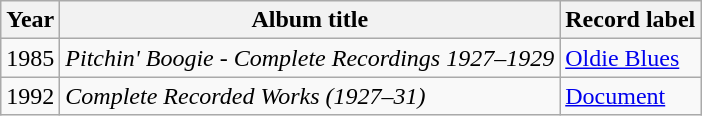<table class="wikitable sortable">
<tr>
<th>Year</th>
<th>Album title</th>
<th>Record label</th>
</tr>
<tr>
<td>1985</td>
<td><em>Pitchin' Boogie - Complete Recordings 1927–1929</em></td>
<td><a href='#'>Oldie Blues</a></td>
</tr>
<tr>
<td>1992</td>
<td><em>Complete Recorded Works (1927–31)</em></td>
<td><a href='#'>Document</a></td>
</tr>
</table>
